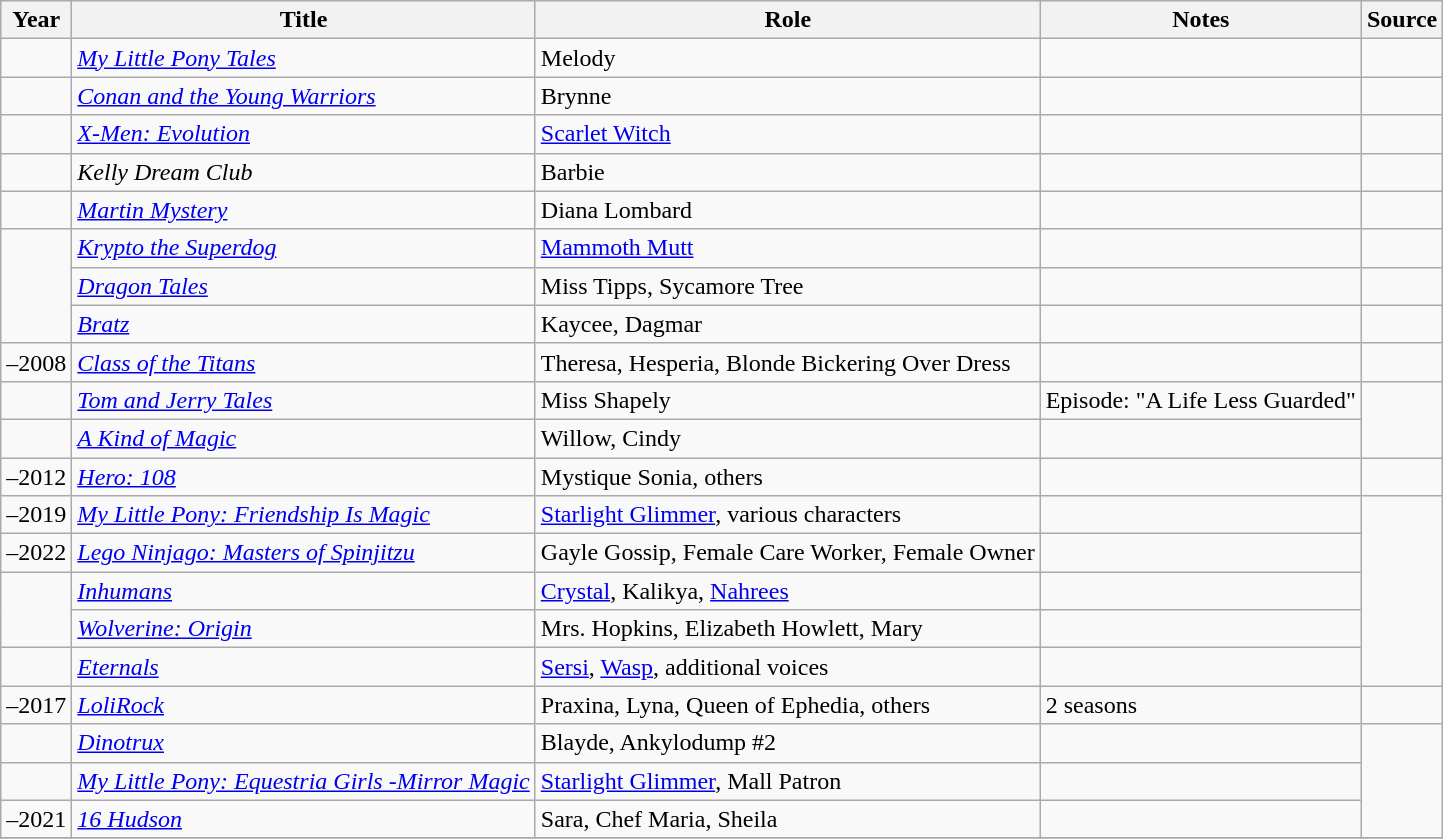<table class="wikitable sortable plainrowheaders">
<tr>
<th>Year</th>
<th>Title</th>
<th>Role</th>
<th class="unsortable">Notes</th>
<th class="unsortable">Source</th>
</tr>
<tr>
<td></td>
<td><em><a href='#'>My Little Pony Tales</a></em></td>
<td>Melody</td>
<td></td>
<td></td>
</tr>
<tr>
<td></td>
<td><em><a href='#'>Conan and the Young Warriors</a></em></td>
<td>Brynne</td>
<td></td>
<td></td>
</tr>
<tr>
<td></td>
<td><em><a href='#'>X-Men: Evolution</a></em></td>
<td><a href='#'>Scarlet Witch</a></td>
<td></td>
<td></td>
</tr>
<tr>
<td></td>
<td><em>Kelly Dream Club</em></td>
<td>Barbie</td>
<td></td>
<td></td>
</tr>
<tr>
<td></td>
<td><em><a href='#'>Martin Mystery</a></em></td>
<td>Diana Lombard</td>
<td></td>
<td></td>
</tr>
<tr>
<td rowspan="3"></td>
<td><em><a href='#'>Krypto the Superdog</a></em></td>
<td><a href='#'>Mammoth Mutt</a></td>
<td></td>
<td></td>
</tr>
<tr>
<td><em><a href='#'>Dragon Tales</a></em></td>
<td>Miss Tipps, Sycamore Tree</td>
<td></td>
<td></td>
</tr>
<tr>
<td><em><a href='#'>Bratz</a></em></td>
<td>Kaycee, Dagmar</td>
<td></td>
<td></td>
</tr>
<tr>
<td>–2008</td>
<td><em><a href='#'>Class of the Titans</a></em></td>
<td>Theresa, Hesperia, Blonde Bickering Over Dress</td>
<td></td>
<td></td>
</tr>
<tr>
<td></td>
<td><em><a href='#'>Tom and Jerry Tales</a></em></td>
<td>Miss Shapely</td>
<td>Episode: "A Life Less Guarded"</td>
<td rowspan="2"></td>
</tr>
<tr>
<td></td>
<td><em><a href='#'>A Kind of Magic</a></em></td>
<td>Willow, Cindy</td>
<td></td>
</tr>
<tr>
<td>–2012</td>
<td><em><a href='#'>Hero: 108</a></em></td>
<td>Mystique Sonia, others</td>
<td></td>
<td></td>
</tr>
<tr>
<td>–2019</td>
<td><em><a href='#'>My Little Pony: Friendship Is Magic</a></em></td>
<td><a href='#'>Starlight Glimmer</a>, various characters</td>
<td></td>
<td rowspan="5"></td>
</tr>
<tr>
<td>–2022</td>
<td><em><a href='#'>Lego Ninjago: Masters of Spinjitzu</a></em></td>
<td>Gayle Gossip, Female Care Worker, Female Owner</td>
<td></td>
</tr>
<tr>
<td rowspan="2"></td>
<td><em><a href='#'>Inhumans</a></em></td>
<td><a href='#'>Crystal</a>, Kalikya, <a href='#'>Nahrees</a></td>
<td></td>
</tr>
<tr>
<td><em><a href='#'>Wolverine: Origin</a></em></td>
<td>Mrs. Hopkins, Elizabeth Howlett, Mary</td>
<td></td>
</tr>
<tr>
<td></td>
<td><em><a href='#'>Eternals</a></em></td>
<td><a href='#'>Sersi</a>, <a href='#'>Wasp</a>, additional voices</td>
<td></td>
</tr>
<tr>
<td>–2017</td>
<td><em><a href='#'>LoliRock</a></em></td>
<td>Praxina, Lyna, Queen of Ephedia, others</td>
<td>2 seasons</td>
<td></td>
</tr>
<tr>
<td></td>
<td><em><a href='#'>Dinotrux</a></em></td>
<td>Blayde, Ankylodump #2</td>
<td></td>
<td rowspan="3"></td>
</tr>
<tr>
<td></td>
<td><em><a href='#'>My Little Pony: Equestria Girls -Mirror Magic</a></em></td>
<td><a href='#'>Starlight Glimmer</a>, Mall Patron</td>
<td></td>
</tr>
<tr>
<td>–2021</td>
<td><em><a href='#'>16 Hudson</a></em></td>
<td>Sara, Chef Maria, Sheila</td>
<td></td>
</tr>
<tr>
</tr>
</table>
